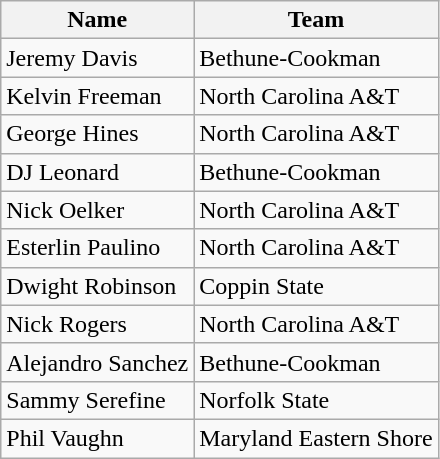<table class=wikitable>
<tr>
<th>Name</th>
<th>Team</th>
</tr>
<tr>
<td>Jeremy Davis</td>
<td>Bethune-Cookman</td>
</tr>
<tr>
<td>Kelvin Freeman</td>
<td>North Carolina A&T</td>
</tr>
<tr>
<td>George Hines</td>
<td>North Carolina A&T</td>
</tr>
<tr>
<td>DJ Leonard</td>
<td>Bethune-Cookman</td>
</tr>
<tr>
<td>Nick Oelker</td>
<td>North Carolina A&T</td>
</tr>
<tr>
<td>Esterlin Paulino</td>
<td>North Carolina A&T</td>
</tr>
<tr>
<td>Dwight Robinson</td>
<td>Coppin State</td>
</tr>
<tr>
<td>Nick Rogers</td>
<td>North Carolina A&T</td>
</tr>
<tr>
<td>Alejandro Sanchez</td>
<td>Bethune-Cookman</td>
</tr>
<tr>
<td>Sammy Serefine</td>
<td>Norfolk State</td>
</tr>
<tr>
<td>Phil Vaughn</td>
<td>Maryland Eastern Shore</td>
</tr>
</table>
